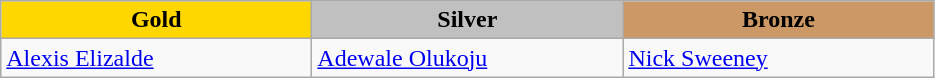<table class="wikitable" style="text-align:left">
<tr align="center">
<td width=200 bgcolor=gold><strong>Gold</strong></td>
<td width=200 bgcolor=silver><strong>Silver</strong></td>
<td width=200 bgcolor=CC9966><strong>Bronze</strong></td>
</tr>
<tr>
<td><a href='#'>Alexis Elizalde</a><br><em></em></td>
<td><a href='#'>Adewale Olukoju</a><br><em></em></td>
<td><a href='#'>Nick Sweeney</a><br><em></em></td>
</tr>
</table>
